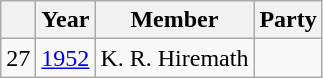<table class="wikitable sortable">
<tr>
<th></th>
<th>Year</th>
<th>Member</th>
<th colspan=2>Party</th>
</tr>
<tr>
<td>27</td>
<td><a href='#'>1952</a></td>
<td>K. R. Hiremath</td>
<td></td>
</tr>
</table>
